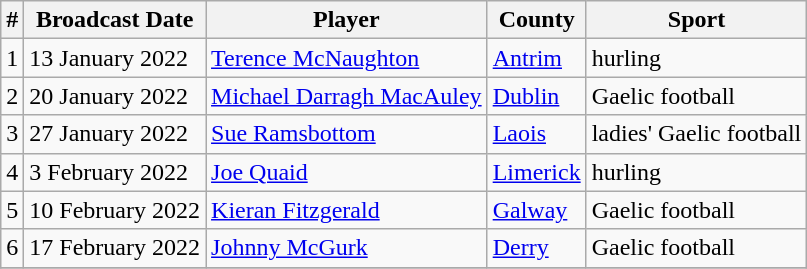<table class="wikitable">
<tr>
<th>#</th>
<th>Broadcast Date</th>
<th>Player</th>
<th>County</th>
<th>Sport</th>
</tr>
<tr>
<td>1</td>
<td>13 January 2022</td>
<td><a href='#'>Terence McNaughton</a></td>
<td><a href='#'>Antrim</a></td>
<td>hurling</td>
</tr>
<tr>
<td>2</td>
<td>20 January 2022</td>
<td><a href='#'>Michael Darragh MacAuley</a></td>
<td><a href='#'>Dublin</a></td>
<td>Gaelic football</td>
</tr>
<tr>
<td>3</td>
<td>27 January 2022</td>
<td><a href='#'>Sue Ramsbottom</a></td>
<td><a href='#'>Laois</a></td>
<td>ladies' Gaelic football</td>
</tr>
<tr>
<td>4</td>
<td>3 February 2022</td>
<td><a href='#'>Joe Quaid</a></td>
<td><a href='#'>Limerick</a></td>
<td>hurling</td>
</tr>
<tr>
<td>5</td>
<td>10 February 2022</td>
<td><a href='#'>Kieran Fitzgerald</a></td>
<td><a href='#'>Galway</a></td>
<td>Gaelic football</td>
</tr>
<tr>
<td>6</td>
<td>17 February 2022</td>
<td><a href='#'>Johnny McGurk</a></td>
<td><a href='#'>Derry</a></td>
<td>Gaelic football</td>
</tr>
<tr>
</tr>
</table>
